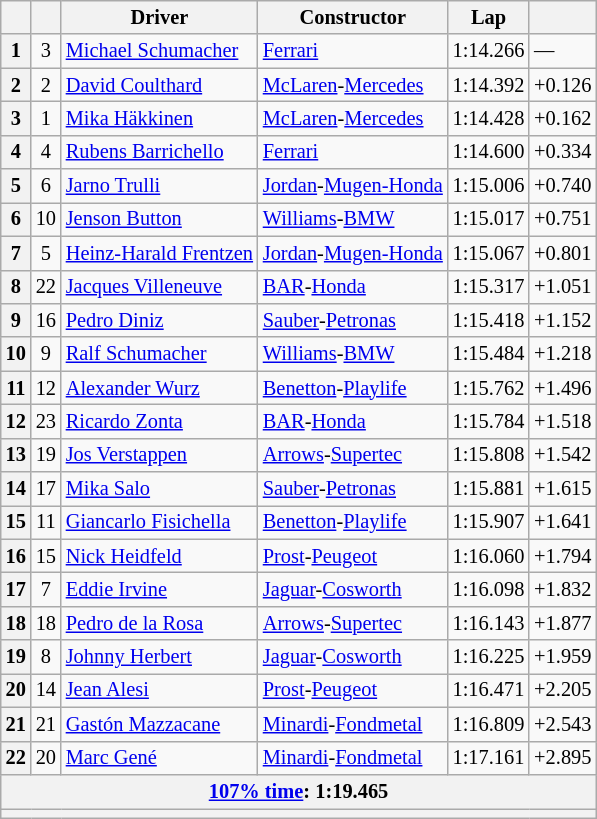<table class="wikitable sortable" style="font-size: 85%;">
<tr>
<th scope="col"></th>
<th scope="col"></th>
<th scope="col">Driver</th>
<th scope="col">Constructor</th>
<th scope="col">Lap</th>
<th scope="col"></th>
</tr>
<tr>
<th scope="row">1</th>
<td align="center">3</td>
<td data-sort-value="SCHM"> <a href='#'>Michael Schumacher</a></td>
<td><a href='#'>Ferrari</a></td>
<td>1:14.266</td>
<td>—</td>
</tr>
<tr>
<th scope="row">2</th>
<td align="center">2</td>
<td data-sort-value="COU"> <a href='#'>David Coulthard</a></td>
<td><a href='#'>McLaren</a>-<a href='#'>Mercedes</a></td>
<td>1:14.392</td>
<td>+0.126</td>
</tr>
<tr>
<th scope="row">3</th>
<td align="center">1</td>
<td data-sort-value="HAK"> <a href='#'>Mika Häkkinen</a></td>
<td><a href='#'>McLaren</a>-<a href='#'>Mercedes</a></td>
<td>1:14.428</td>
<td>+0.162</td>
</tr>
<tr>
<th scope="row">4</th>
<td align="center">4</td>
<td data-sort-value="BAR"> <a href='#'>Rubens Barrichello</a></td>
<td><a href='#'>Ferrari</a></td>
<td>1:14.600</td>
<td>+0.334</td>
</tr>
<tr>
<th scope="row">5</th>
<td align="center">6</td>
<td data-sort-value="TRU"> <a href='#'>Jarno Trulli</a></td>
<td><a href='#'>Jordan</a>-<a href='#'>Mugen-Honda</a></td>
<td>1:15.006</td>
<td>+0.740</td>
</tr>
<tr>
<th scope="row">6</th>
<td align="center">10</td>
<td data-sort-value="BUT"> <a href='#'>Jenson Button</a></td>
<td><a href='#'>Williams</a>-<a href='#'>BMW</a></td>
<td>1:15.017</td>
<td>+0.751</td>
</tr>
<tr>
<th scope="row">7</th>
<td align="center">5</td>
<td data-sort-value="FRE"> <a href='#'>Heinz-Harald Frentzen</a></td>
<td><a href='#'>Jordan</a>-<a href='#'>Mugen-Honda</a></td>
<td>1:15.067</td>
<td>+0.801</td>
</tr>
<tr>
<th scope="row">8</th>
<td align="center">22</td>
<td data-sort-value="VIL"> <a href='#'>Jacques Villeneuve</a></td>
<td><a href='#'>BAR</a>-<a href='#'>Honda</a></td>
<td>1:15.317</td>
<td>+1.051</td>
</tr>
<tr>
<th scope="row">9</th>
<td align="center">16</td>
<td data-sort-value="DIN"> <a href='#'>Pedro Diniz</a></td>
<td><a href='#'>Sauber</a>-<a href='#'>Petronas</a></td>
<td>1:15.418</td>
<td>+1.152</td>
</tr>
<tr>
<th scope="row">10</th>
<td align="center">9</td>
<td data-sort-value="SCHR"> <a href='#'>Ralf Schumacher</a></td>
<td><a href='#'>Williams</a>-<a href='#'>BMW</a></td>
<td>1:15.484</td>
<td>+1.218</td>
</tr>
<tr>
<th scope="row">11</th>
<td align="center">12</td>
<td data-sort-value="WUR"> <a href='#'>Alexander Wurz</a></td>
<td><a href='#'>Benetton</a>-<a href='#'>Playlife</a></td>
<td>1:15.762</td>
<td>+1.496</td>
</tr>
<tr>
<th scope="row">12</th>
<td align="center">23</td>
<td data-sort-value="ZON"> <a href='#'>Ricardo Zonta</a></td>
<td><a href='#'>BAR</a>-<a href='#'>Honda</a></td>
<td>1:15.784</td>
<td>+1.518</td>
</tr>
<tr>
<th scope="row">13</th>
<td align="center">19</td>
<td data-sort-value="VER"> <a href='#'>Jos Verstappen</a></td>
<td><a href='#'>Arrows</a>-<a href='#'>Supertec</a></td>
<td>1:15.808</td>
<td>+1.542</td>
</tr>
<tr>
<th scope="row">14</th>
<td align="center">17</td>
<td data-sort-value="SAL"> <a href='#'>Mika Salo</a></td>
<td><a href='#'>Sauber</a>-<a href='#'>Petronas</a></td>
<td>1:15.881</td>
<td>+1.615</td>
</tr>
<tr>
<th scope="row">15</th>
<td align="center">11</td>
<td data-sort-value="FIS"> <a href='#'>Giancarlo Fisichella</a></td>
<td><a href='#'>Benetton</a>-<a href='#'>Playlife</a></td>
<td>1:15.907</td>
<td>+1.641</td>
</tr>
<tr>
<th scope="row">16</th>
<td align="center">15</td>
<td data-sort-value="HEI"> <a href='#'>Nick Heidfeld</a></td>
<td><a href='#'>Prost</a>-<a href='#'>Peugeot</a></td>
<td>1:16.060</td>
<td>+1.794</td>
</tr>
<tr>
<th scope="row">17</th>
<td align="center">7</td>
<td data-sort-value="IRV"> <a href='#'>Eddie Irvine</a></td>
<td><a href='#'>Jaguar</a>-<a href='#'>Cosworth</a></td>
<td>1:16.098</td>
<td>+1.832</td>
</tr>
<tr>
<th scope="row">18</th>
<td align="center">18</td>
<td data-sort-value="DEL"> <a href='#'>Pedro de la Rosa</a></td>
<td><a href='#'>Arrows</a>-<a href='#'>Supertec</a></td>
<td>1:16.143</td>
<td>+1.877</td>
</tr>
<tr>
<th scope="row">19</th>
<td align="center">8</td>
<td data-sort-value="HER"> <a href='#'>Johnny Herbert</a></td>
<td><a href='#'>Jaguar</a>-<a href='#'>Cosworth</a></td>
<td>1:16.225</td>
<td>+1.959</td>
</tr>
<tr>
<th scope="row">20</th>
<td align="center">14</td>
<td data-sort-value="ALE"> <a href='#'>Jean Alesi</a></td>
<td><a href='#'>Prost</a>-<a href='#'>Peugeot</a></td>
<td>1:16.471</td>
<td>+2.205</td>
</tr>
<tr>
<th scope="row">21</th>
<td align="center">21</td>
<td data-sort-value="MAZ"> <a href='#'>Gastón Mazzacane</a></td>
<td><a href='#'>Minardi</a>-<a href='#'>Fondmetal</a></td>
<td>1:16.809</td>
<td>+2.543</td>
</tr>
<tr>
<th scope="row">22</th>
<td align="center">20</td>
<td data-sort-value="GEN"> <a href='#'>Marc Gené</a></td>
<td><a href='#'>Minardi</a>-<a href='#'>Fondmetal</a></td>
<td>1:17.161</td>
<td>+2.895</td>
</tr>
<tr class="sortbottom">
<th colspan=8><a href='#'>107% time</a>: 1:19.465</th>
</tr>
<tr class="sortbottom">
<th colspan="8"></th>
</tr>
</table>
